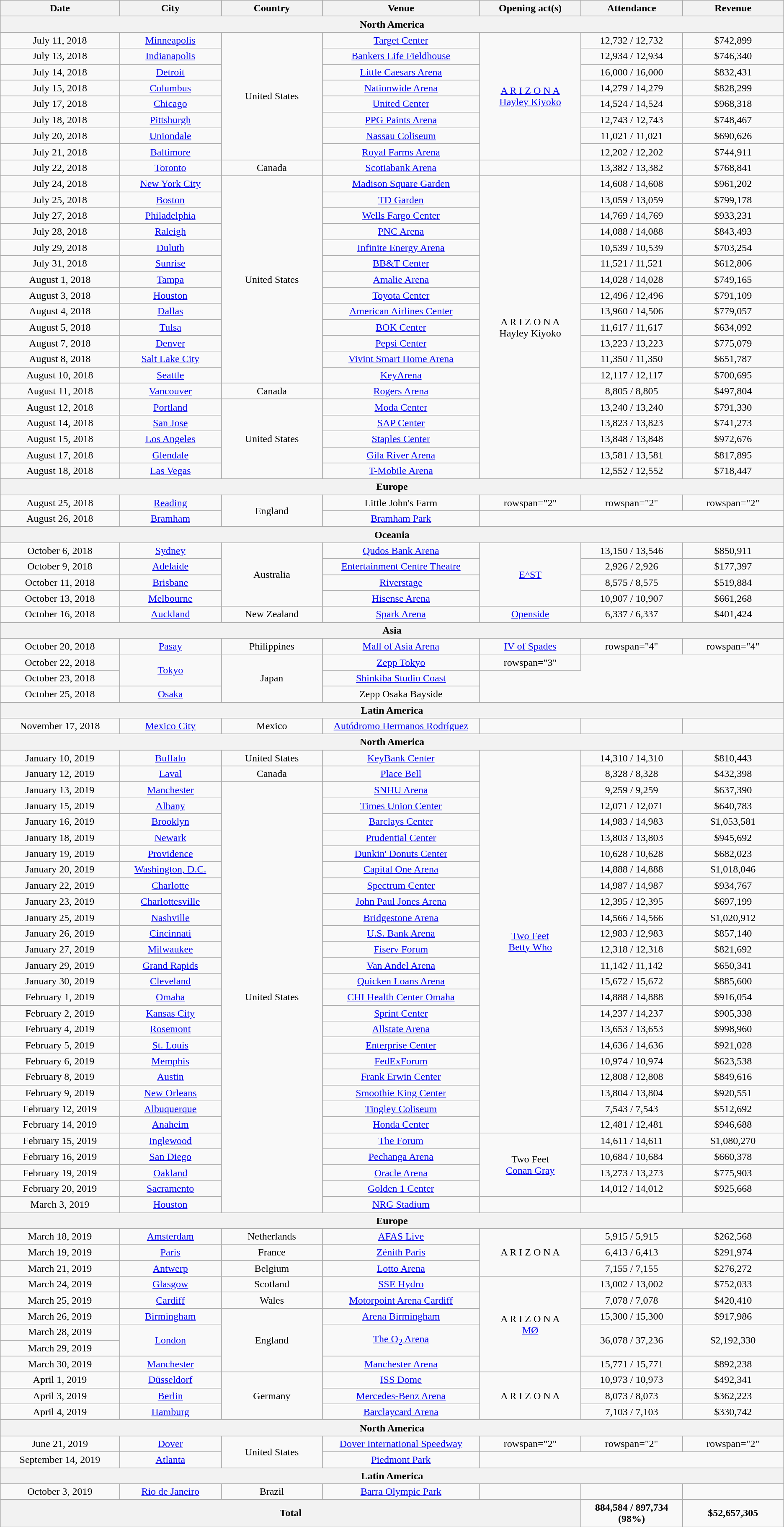<table class="wikitable" style="text-align:center;">
<tr>
<th scope="col" style="width:12em;">Date</th>
<th scope="col" style="width:10em;">City</th>
<th scope="col" style="width:10em;">Country</th>
<th scope="col" style="width:16em;">Venue</th>
<th scope="col" style="width:10em;">Opening act(s)</th>
<th scope="col" style="width:10em;">Attendance</th>
<th scope="col" style="width:10em;">Revenue</th>
</tr>
<tr>
<th colspan="7">North America</th>
</tr>
<tr>
<td>July 11, 2018</td>
<td><a href='#'>Minneapolis</a></td>
<td rowspan="8">United States</td>
<td><a href='#'>Target Center</a></td>
<td rowspan="8"><a href='#'>A R I Z O N A</a><br><a href='#'>Hayley Kiyoko</a></td>
<td>12,732 / 12,732</td>
<td>$742,899</td>
</tr>
<tr>
<td>July 13, 2018</td>
<td><a href='#'>Indianapolis</a></td>
<td><a href='#'>Bankers Life Fieldhouse</a></td>
<td>12,934 / 12,934</td>
<td>$746,340</td>
</tr>
<tr>
<td>July 14, 2018</td>
<td><a href='#'>Detroit</a></td>
<td><a href='#'>Little Caesars Arena</a></td>
<td>16,000 / 16,000</td>
<td>$832,431</td>
</tr>
<tr>
<td>July 15, 2018</td>
<td><a href='#'>Columbus</a></td>
<td><a href='#'>Nationwide Arena</a></td>
<td>14,279 / 14,279</td>
<td>$828,299</td>
</tr>
<tr>
<td>July 17, 2018</td>
<td><a href='#'>Chicago</a></td>
<td><a href='#'>United Center</a></td>
<td>14,524 / 14,524</td>
<td>$968,318</td>
</tr>
<tr>
<td>July 18, 2018</td>
<td><a href='#'>Pittsburgh</a></td>
<td><a href='#'>PPG Paints Arena</a></td>
<td>12,743 / 12,743</td>
<td>$748,467</td>
</tr>
<tr>
<td>July 20, 2018</td>
<td><a href='#'>Uniondale</a></td>
<td><a href='#'>Nassau Coliseum</a></td>
<td>11,021 / 11,021</td>
<td>$690,626</td>
</tr>
<tr>
<td>July 21, 2018</td>
<td><a href='#'>Baltimore</a></td>
<td><a href='#'>Royal Farms Arena</a></td>
<td>12,202 / 12,202</td>
<td>$744,911</td>
</tr>
<tr>
<td>July 22, 2018</td>
<td><a href='#'>Toronto</a></td>
<td>Canada</td>
<td><a href='#'>Scotiabank Arena</a></td>
<td></td>
<td>13,382 / 13,382</td>
<td>$768,841</td>
</tr>
<tr>
<td>July 24, 2018</td>
<td><a href='#'>New York City</a></td>
<td rowspan="13">United States</td>
<td><a href='#'>Madison Square Garden</a></td>
<td rowspan="19">A R I Z O N A<br>Hayley Kiyoko</td>
<td>14,608 / 14,608</td>
<td>$961,202</td>
</tr>
<tr>
<td>July 25, 2018</td>
<td><a href='#'>Boston</a></td>
<td><a href='#'>TD Garden</a></td>
<td>13,059 / 13,059</td>
<td>$799,178</td>
</tr>
<tr>
<td>July 27, 2018</td>
<td><a href='#'>Philadelphia</a></td>
<td><a href='#'>Wells Fargo Center</a></td>
<td>14,769 / 14,769</td>
<td>$933,231</td>
</tr>
<tr>
<td>July 28, 2018</td>
<td><a href='#'>Raleigh</a></td>
<td><a href='#'>PNC Arena</a></td>
<td>14,088 / 14,088</td>
<td>$843,493</td>
</tr>
<tr>
<td>July 29, 2018</td>
<td><a href='#'>Duluth</a></td>
<td><a href='#'>Infinite Energy Arena</a></td>
<td>10,539 / 10,539</td>
<td>$703,254</td>
</tr>
<tr>
<td>July 31, 2018</td>
<td><a href='#'>Sunrise</a></td>
<td><a href='#'>BB&T Center</a></td>
<td>11,521 / 11,521</td>
<td>$612,806</td>
</tr>
<tr>
<td>August 1, 2018</td>
<td><a href='#'>Tampa</a></td>
<td><a href='#'>Amalie Arena</a></td>
<td>14,028 / 14,028</td>
<td>$749,165</td>
</tr>
<tr>
<td>August 3, 2018</td>
<td><a href='#'>Houston</a></td>
<td><a href='#'>Toyota Center</a></td>
<td>12,496 / 12,496</td>
<td>$791,109</td>
</tr>
<tr>
<td>August 4, 2018</td>
<td><a href='#'>Dallas</a></td>
<td><a href='#'>American Airlines Center</a></td>
<td>13,960 / 14,506</td>
<td>$779,057</td>
</tr>
<tr>
<td>August 5, 2018</td>
<td><a href='#'>Tulsa</a></td>
<td><a href='#'>BOK Center</a></td>
<td>11,617 / 11,617</td>
<td>$634,092</td>
</tr>
<tr>
<td>August 7, 2018</td>
<td><a href='#'>Denver</a></td>
<td><a href='#'>Pepsi Center</a></td>
<td>13,223 / 13,223</td>
<td>$775,079</td>
</tr>
<tr>
<td>August 8, 2018</td>
<td><a href='#'>Salt Lake City</a></td>
<td><a href='#'>Vivint Smart Home Arena</a></td>
<td>11,350 / 11,350</td>
<td>$651,787</td>
</tr>
<tr>
<td>August 10, 2018</td>
<td><a href='#'>Seattle</a></td>
<td><a href='#'>KeyArena</a></td>
<td>12,117 / 12,117</td>
<td>$700,695</td>
</tr>
<tr>
<td>August 11, 2018</td>
<td><a href='#'>Vancouver</a></td>
<td>Canada</td>
<td><a href='#'>Rogers Arena</a></td>
<td>8,805 / 8,805</td>
<td>$497,804</td>
</tr>
<tr>
<td>August 12, 2018</td>
<td><a href='#'>Portland</a></td>
<td rowspan="5">United States</td>
<td><a href='#'>Moda Center</a></td>
<td>13,240 / 13,240</td>
<td>$791,330</td>
</tr>
<tr>
<td>August 14, 2018</td>
<td><a href='#'>San Jose</a></td>
<td><a href='#'>SAP Center</a></td>
<td>13,823 / 13,823</td>
<td>$741,273</td>
</tr>
<tr>
<td>August 15, 2018</td>
<td><a href='#'>Los Angeles</a></td>
<td><a href='#'>Staples Center</a></td>
<td>13,848 / 13,848</td>
<td>$972,676</td>
</tr>
<tr>
<td>August 17, 2018</td>
<td><a href='#'>Glendale</a></td>
<td><a href='#'>Gila River Arena</a></td>
<td>13,581 / 13,581</td>
<td>$817,895</td>
</tr>
<tr>
<td>August 18, 2018</td>
<td><a href='#'>Las Vegas</a></td>
<td><a href='#'>T-Mobile Arena</a></td>
<td>12,552 / 12,552</td>
<td>$718,447</td>
</tr>
<tr>
<th colspan="7">Europe</th>
</tr>
<tr>
<td>August 25, 2018</td>
<td><a href='#'>Reading</a></td>
<td rowspan="2">England</td>
<td>Little John's Farm</td>
<td>rowspan="2" </td>
<td>rowspan="2" </td>
<td>rowspan="2" </td>
</tr>
<tr>
<td>August 26, 2018</td>
<td><a href='#'>Bramham</a></td>
<td><a href='#'>Bramham Park</a></td>
</tr>
<tr>
<th colspan="7">Oceania</th>
</tr>
<tr>
<td>October 6, 2018</td>
<td><a href='#'>Sydney</a></td>
<td rowspan="4">Australia</td>
<td><a href='#'>Qudos Bank Arena</a></td>
<td rowspan="4"><a href='#'>E^ST</a></td>
<td>13,150 / 13,546</td>
<td>$850,911</td>
</tr>
<tr>
<td>October 9, 2018</td>
<td><a href='#'>Adelaide</a></td>
<td><a href='#'>Entertainment Centre Theatre</a></td>
<td>2,926 / 2,926</td>
<td>$177,397</td>
</tr>
<tr>
<td>October 11, 2018</td>
<td><a href='#'>Brisbane</a></td>
<td><a href='#'>Riverstage</a></td>
<td>8,575 / 8,575</td>
<td>$519,884</td>
</tr>
<tr>
<td>October 13, 2018</td>
<td><a href='#'>Melbourne</a></td>
<td><a href='#'>Hisense Arena</a></td>
<td>10,907 / 10,907</td>
<td>$661,268</td>
</tr>
<tr>
<td>October 16, 2018</td>
<td><a href='#'>Auckland</a></td>
<td>New Zealand</td>
<td><a href='#'>Spark Arena</a></td>
<td><a href='#'>Openside</a></td>
<td>6,337 / 6,337</td>
<td>$401,424</td>
</tr>
<tr>
<th colspan="7">Asia</th>
</tr>
<tr>
<td>October 20, 2018</td>
<td><a href='#'>Pasay</a></td>
<td>Philippines</td>
<td><a href='#'>Mall of Asia Arena</a></td>
<td><a href='#'>IV of Spades</a></td>
<td>rowspan="4" </td>
<td>rowspan="4" </td>
</tr>
<tr>
<td>October 22, 2018</td>
<td rowspan="2"><a href='#'>Tokyo</a></td>
<td rowspan="3">Japan</td>
<td><a href='#'>Zepp Tokyo</a></td>
<td>rowspan="3" </td>
</tr>
<tr>
<td>October 23, 2018</td>
<td><a href='#'>Shinkiba Studio Coast</a></td>
</tr>
<tr>
<td>October 25, 2018</td>
<td><a href='#'>Osaka</a></td>
<td>Zepp Osaka Bayside</td>
</tr>
<tr>
<th colspan="7">Latin America</th>
</tr>
<tr>
<td>November 17, 2018</td>
<td><a href='#'>Mexico City</a></td>
<td>Mexico</td>
<td><a href='#'>Autódromo Hermanos Rodríguez</a></td>
<td></td>
<td></td>
<td></td>
</tr>
<tr>
<th colspan="7">North America</th>
</tr>
<tr>
<td>January 10, 2019</td>
<td><a href='#'>Buffalo</a></td>
<td>United States</td>
<td><a href='#'>KeyBank Center</a></td>
<td rowspan="24"><a href='#'>Two Feet</a><br><a href='#'>Betty Who</a></td>
<td>14,310 / 14,310</td>
<td>$810,443</td>
</tr>
<tr>
<td>January 12, 2019</td>
<td><a href='#'>Laval</a></td>
<td>Canada</td>
<td><a href='#'>Place Bell</a></td>
<td>8,328 / 8,328</td>
<td>$432,398</td>
</tr>
<tr>
<td>January 13, 2019</td>
<td><a href='#'>Manchester</a></td>
<td rowspan="27">United States</td>
<td><a href='#'>SNHU Arena</a></td>
<td>9,259 / 9,259</td>
<td>$637,390</td>
</tr>
<tr>
<td>January 15, 2019</td>
<td><a href='#'>Albany</a></td>
<td><a href='#'>Times Union Center</a></td>
<td>12,071 / 12,071</td>
<td>$640,783</td>
</tr>
<tr>
<td>January 16, 2019</td>
<td><a href='#'>Brooklyn</a></td>
<td><a href='#'>Barclays Center</a></td>
<td>14,983 / 14,983</td>
<td>$1,053,581</td>
</tr>
<tr>
<td>January 18, 2019</td>
<td><a href='#'>Newark</a></td>
<td><a href='#'>Prudential Center</a></td>
<td>13,803 / 13,803</td>
<td>$945,692</td>
</tr>
<tr>
<td>January 19, 2019</td>
<td><a href='#'>Providence</a></td>
<td><a href='#'>Dunkin' Donuts Center</a></td>
<td>10,628 / 10,628</td>
<td>$682,023</td>
</tr>
<tr>
<td>January 20, 2019</td>
<td><a href='#'>Washington, D.C.</a></td>
<td><a href='#'>Capital One Arena</a></td>
<td>14,888 / 14,888</td>
<td>$1,018,046</td>
</tr>
<tr>
<td>January 22, 2019</td>
<td><a href='#'>Charlotte</a></td>
<td><a href='#'>Spectrum Center</a></td>
<td>14,987 / 14,987</td>
<td>$934,767</td>
</tr>
<tr>
<td>January 23, 2019</td>
<td><a href='#'>Charlottesville</a></td>
<td><a href='#'>John Paul Jones Arena</a></td>
<td>12,395 / 12,395</td>
<td>$697,199</td>
</tr>
<tr>
<td>January 25, 2019</td>
<td><a href='#'>Nashville</a></td>
<td><a href='#'>Bridgestone Arena</a></td>
<td>14,566 / 14,566</td>
<td>$1,020,912</td>
</tr>
<tr>
<td>January 26, 2019</td>
<td><a href='#'>Cincinnati</a></td>
<td><a href='#'>U.S. Bank Arena</a></td>
<td>12,983 / 12,983</td>
<td>$857,140</td>
</tr>
<tr>
<td>January 27, 2019</td>
<td><a href='#'>Milwaukee</a></td>
<td><a href='#'>Fiserv Forum</a></td>
<td>12,318 / 12,318</td>
<td>$821,692</td>
</tr>
<tr>
<td>January 29, 2019</td>
<td><a href='#'>Grand Rapids</a></td>
<td><a href='#'>Van Andel Arena</a></td>
<td>11,142 / 11,142</td>
<td>$650,341</td>
</tr>
<tr>
<td>January 30, 2019</td>
<td><a href='#'>Cleveland</a></td>
<td><a href='#'>Quicken Loans Arena</a></td>
<td>15,672 / 15,672</td>
<td>$885,600</td>
</tr>
<tr>
<td>February 1, 2019</td>
<td><a href='#'>Omaha</a></td>
<td><a href='#'>CHI Health Center Omaha</a></td>
<td>14,888 / 14,888</td>
<td>$916,054</td>
</tr>
<tr>
<td>February 2, 2019</td>
<td><a href='#'>Kansas City</a></td>
<td><a href='#'>Sprint Center</a></td>
<td>14,237 / 14,237</td>
<td>$905,338</td>
</tr>
<tr>
<td>February 4, 2019</td>
<td><a href='#'>Rosemont</a></td>
<td><a href='#'>Allstate Arena</a></td>
<td>13,653 / 13,653</td>
<td>$998,960</td>
</tr>
<tr>
<td>February 5, 2019</td>
<td><a href='#'>St. Louis</a></td>
<td><a href='#'>Enterprise Center</a></td>
<td>14,636 / 14,636</td>
<td>$921,028</td>
</tr>
<tr>
<td>February 6, 2019</td>
<td><a href='#'>Memphis</a></td>
<td><a href='#'>FedExForum</a></td>
<td>10,974 / 10,974</td>
<td>$623,538</td>
</tr>
<tr>
<td>February 8, 2019</td>
<td><a href='#'>Austin</a></td>
<td><a href='#'>Frank Erwin Center</a></td>
<td>12,808 / 12,808</td>
<td>$849,616</td>
</tr>
<tr>
<td>February 9, 2019</td>
<td><a href='#'>New Orleans</a></td>
<td><a href='#'>Smoothie King Center</a></td>
<td>13,804 / 13,804</td>
<td>$920,551</td>
</tr>
<tr>
<td>February 12, 2019</td>
<td><a href='#'>Albuquerque</a></td>
<td><a href='#'>Tingley Coliseum</a></td>
<td>7,543 / 7,543</td>
<td>$512,692</td>
</tr>
<tr>
<td>February 14, 2019</td>
<td><a href='#'>Anaheim</a></td>
<td><a href='#'>Honda Center</a></td>
<td>12,481 / 12,481</td>
<td>$946,688</td>
</tr>
<tr>
<td>February 15, 2019</td>
<td><a href='#'>Inglewood</a></td>
<td><a href='#'>The Forum</a></td>
<td rowspan="4">Two Feet<br><a href='#'>Conan Gray</a></td>
<td>14,611 / 14,611</td>
<td>$1,080,270</td>
</tr>
<tr>
<td>February 16, 2019</td>
<td><a href='#'>San Diego</a></td>
<td><a href='#'>Pechanga Arena</a></td>
<td>10,684 / 10,684</td>
<td>$660,378</td>
</tr>
<tr>
<td>February 19, 2019</td>
<td><a href='#'>Oakland</a></td>
<td><a href='#'>Oracle Arena</a></td>
<td>13,273 / 13,273</td>
<td>$775,903</td>
</tr>
<tr>
<td>February 20, 2019</td>
<td><a href='#'>Sacramento</a></td>
<td><a href='#'>Golden 1 Center</a></td>
<td>14,012 / 14,012</td>
<td>$925,668</td>
</tr>
<tr>
<td>March 3, 2019 </td>
<td><a href='#'>Houston</a></td>
<td><a href='#'>NRG Stadium</a></td>
<td></td>
<td></td>
<td></td>
</tr>
<tr>
<th colspan="7">Europe</th>
</tr>
<tr>
<td>March 18, 2019</td>
<td><a href='#'>Amsterdam</a></td>
<td>Netherlands</td>
<td><a href='#'>AFAS Live</a></td>
<td rowspan="3">A R I Z O N A</td>
<td>5,915 / 5,915</td>
<td>$262,568</td>
</tr>
<tr>
<td>March 19, 2019</td>
<td><a href='#'>Paris</a></td>
<td>France</td>
<td><a href='#'>Zénith Paris</a></td>
<td>6,413 / 6,413</td>
<td>$291,974</td>
</tr>
<tr>
<td>March 21, 2019</td>
<td><a href='#'>Antwerp</a></td>
<td>Belgium</td>
<td><a href='#'>Lotto Arena</a></td>
<td>7,155 / 7,155</td>
<td>$276,272</td>
</tr>
<tr>
<td>March 24, 2019</td>
<td><a href='#'>Glasgow</a></td>
<td>Scotland</td>
<td><a href='#'>SSE Hydro</a></td>
<td rowspan="6">A R I Z O N A <br><a href='#'>MØ</a></td>
<td>13,002 / 13,002</td>
<td>$752,033</td>
</tr>
<tr>
<td>March 25, 2019</td>
<td><a href='#'>Cardiff</a></td>
<td>Wales</td>
<td><a href='#'>Motorpoint Arena Cardiff</a></td>
<td>7,078 / 7,078</td>
<td>$420,410</td>
</tr>
<tr>
<td>March 26, 2019</td>
<td><a href='#'>Birmingham</a></td>
<td rowspan="4">England</td>
<td><a href='#'>Arena Birmingham</a></td>
<td>15,300 / 15,300</td>
<td>$917,986</td>
</tr>
<tr>
<td>March 28, 2019</td>
<td rowspan="2"><a href='#'>London</a></td>
<td rowspan="2"><a href='#'>The O<sub>2</sub> Arena</a></td>
<td rowspan="2">36,078 / 37,236</td>
<td rowspan="2">$2,192,330</td>
</tr>
<tr>
<td>March 29, 2019</td>
</tr>
<tr>
<td>March 30, 2019</td>
<td><a href='#'>Manchester</a></td>
<td><a href='#'>Manchester Arena</a></td>
<td>15,771 / 15,771</td>
<td>$892,238</td>
</tr>
<tr>
<td>April 1, 2019</td>
<td><a href='#'>Düsseldorf</a></td>
<td rowspan="3">Germany</td>
<td><a href='#'>ISS Dome</a></td>
<td rowspan="3">A R I Z O N A</td>
<td>10,973 / 10,973</td>
<td>$492,341</td>
</tr>
<tr>
<td>April 3, 2019</td>
<td><a href='#'>Berlin</a></td>
<td><a href='#'>Mercedes-Benz Arena</a></td>
<td>8,073 / 8,073</td>
<td>$362,223</td>
</tr>
<tr>
<td>April 4, 2019</td>
<td><a href='#'>Hamburg</a></td>
<td><a href='#'>Barclaycard Arena</a></td>
<td>7,103 / 7,103</td>
<td>$330,742</td>
</tr>
<tr>
<th colspan="7">North America</th>
</tr>
<tr>
<td>June 21, 2019</td>
<td><a href='#'>Dover</a></td>
<td rowspan="2">United States</td>
<td><a href='#'>Dover International Speedway</a></td>
<td>rowspan="2" </td>
<td>rowspan="2" </td>
<td>rowspan="2" </td>
</tr>
<tr>
<td>September 14, 2019</td>
<td><a href='#'>Atlanta</a></td>
<td><a href='#'>Piedmont Park</a></td>
</tr>
<tr>
<th colspan="7">Latin America</th>
</tr>
<tr>
<td>October 3, 2019 </td>
<td><a href='#'>Rio de Janeiro</a></td>
<td>Brazil</td>
<td><a href='#'>Barra Olympic Park</a></td>
<td></td>
<td></td>
<td></td>
</tr>
<tr>
<th colspan="5">Total</th>
<td><strong>884,584 / 897,734 (98%)</strong></td>
<td><strong>$52,657,305</strong></td>
</tr>
</table>
